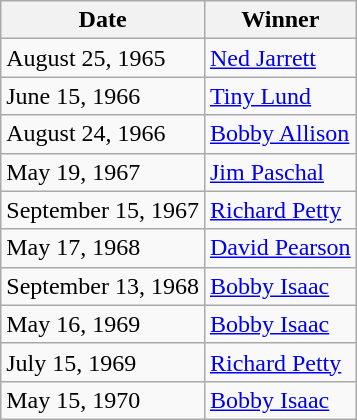<table class="wikitable">
<tr>
<th>Date</th>
<th>Winner</th>
</tr>
<tr>
<td>August 25, 1965</td>
<td><a href='#'>Ned Jarrett</a></td>
</tr>
<tr>
<td>June 15, 1966</td>
<td><a href='#'>Tiny Lund</a></td>
</tr>
<tr>
<td>August 24, 1966</td>
<td><a href='#'>Bobby Allison</a></td>
</tr>
<tr>
<td>May 19, 1967</td>
<td><a href='#'>Jim Paschal</a></td>
</tr>
<tr>
<td>September 15, 1967</td>
<td><a href='#'>Richard Petty</a></td>
</tr>
<tr>
<td>May 17, 1968</td>
<td><a href='#'>David Pearson</a></td>
</tr>
<tr>
<td>September 13, 1968</td>
<td><a href='#'>Bobby Isaac</a></td>
</tr>
<tr>
<td>May 16, 1969</td>
<td><a href='#'>Bobby Isaac</a></td>
</tr>
<tr>
<td>July 15, 1969</td>
<td><a href='#'>Richard Petty</a></td>
</tr>
<tr>
<td>May 15, 1970</td>
<td><a href='#'>Bobby Isaac</a></td>
</tr>
</table>
